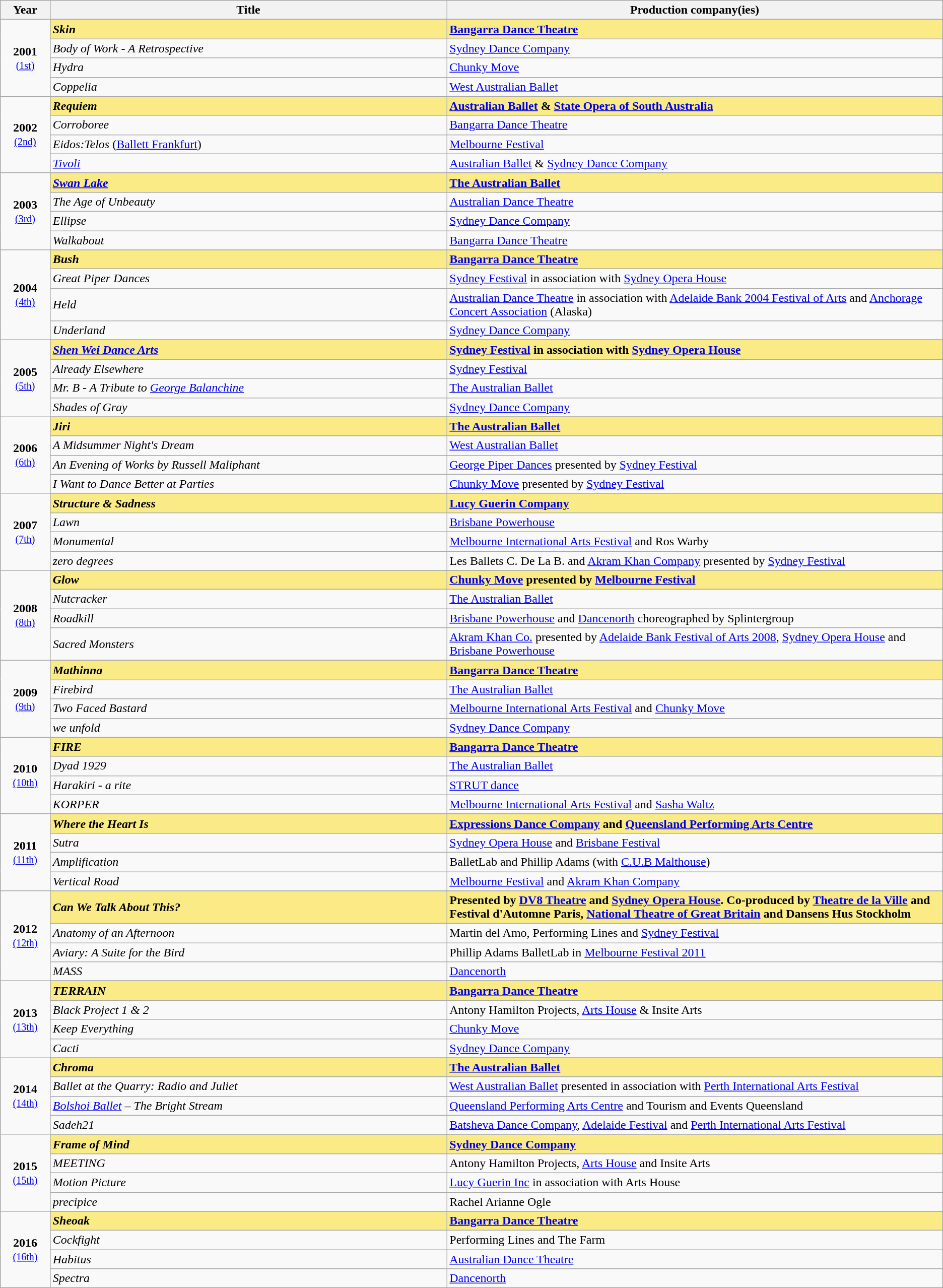<table class="sortable wikitable">
<tr>
<th width="5%">Year</th>
<th width="40%">Title</th>
<th width="50%">Production company(ies)</th>
</tr>
<tr>
<td rowspan="5" align="center"><strong>2001</strong><br><small><a href='#'>(1st)</a></small></td>
</tr>
<tr style="background:#FAEB86">
<td><strong><em>Skin</em></strong></td>
<td><strong><a href='#'>Bangarra Dance Theatre</a></strong></td>
</tr>
<tr>
<td><em>Body of Work - A Retrospective</em></td>
<td><a href='#'>Sydney Dance Company</a></td>
</tr>
<tr>
<td><em>Hydra</em></td>
<td><a href='#'>Chunky Move</a></td>
</tr>
<tr>
<td><em>Coppelia</em></td>
<td><a href='#'>West Australian Ballet</a></td>
</tr>
<tr>
<td rowspan="5" align="center"><strong>2002</strong><br><small><a href='#'>(2nd)</a></small></td>
</tr>
<tr style="background:#FAEB86">
<td><strong><em>Requiem</em></strong></td>
<td><strong><a href='#'>Australian Ballet</a> & <a href='#'>State Opera of South Australia</a></strong></td>
</tr>
<tr>
<td><em>Corroboree</em></td>
<td><a href='#'>Bangarra Dance Theatre</a></td>
</tr>
<tr>
<td><em>Eidos:Telos</em> (<a href='#'>Ballett Frankfurt</a>)</td>
<td><a href='#'>Melbourne Festival</a></td>
</tr>
<tr>
<td><em><a href='#'>Tivoli</a></em></td>
<td><a href='#'>Australian Ballet</a> & <a href='#'>Sydney Dance Company</a></td>
</tr>
<tr>
<td rowspan="5" align="center"><strong>2003</strong><br><small><a href='#'>(3rd)</a></small></td>
</tr>
<tr style="background:#FAEB86">
<td><strong><em><a href='#'>Swan Lake</a></em></strong></td>
<td><strong><a href='#'>The Australian Ballet</a></strong></td>
</tr>
<tr>
<td><em>The Age of Unbeauty</em></td>
<td><a href='#'>Australian Dance Theatre</a></td>
</tr>
<tr>
<td><em>Ellipse</em></td>
<td><a href='#'>Sydney Dance Company</a></td>
</tr>
<tr>
<td><em>Walkabout</em></td>
<td><a href='#'>Bangarra Dance Theatre</a></td>
</tr>
<tr>
<td rowspan="5" align="center"><strong>2004</strong><br><small><a href='#'>(4th)</a></small></td>
</tr>
<tr style="background:#FAEB86">
<td><strong><em>Bush</em></strong></td>
<td><strong><a href='#'>Bangarra Dance Theatre</a></strong></td>
</tr>
<tr>
<td><em>Great Piper Dances</em></td>
<td><a href='#'>Sydney Festival</a> in association with <a href='#'>Sydney Opera House</a></td>
</tr>
<tr>
<td><em>Held</em></td>
<td><a href='#'>Australian Dance Theatre</a> in association with <a href='#'>Adelaide Bank 2004 Festival of Arts</a> and <a href='#'>Anchorage Concert Association</a> (Alaska)</td>
</tr>
<tr>
<td><em>Underland</em></td>
<td><a href='#'>Sydney Dance Company</a></td>
</tr>
<tr>
<td rowspan="5" align="center"><strong>2005</strong><br><small><a href='#'>(5th)</a></small></td>
</tr>
<tr style="background:#FAEB86">
<td><strong><em><a href='#'>Shen Wei Dance Arts</a></em></strong></td>
<td><strong><a href='#'>Sydney Festival</a> in association with <a href='#'>Sydney Opera House</a></strong></td>
</tr>
<tr>
<td><em>Already Elsewhere</em></td>
<td><a href='#'>Sydney Festival</a></td>
</tr>
<tr>
<td><em>Mr. B - A Tribute to <a href='#'>George Balanchine</a></em></td>
<td><a href='#'>The Australian Ballet</a></td>
</tr>
<tr>
<td><em>Shades of Gray</em></td>
<td><a href='#'>Sydney Dance Company</a></td>
</tr>
<tr>
<td rowspan="5" align="center"><strong>2006</strong><br><small><a href='#'>(6th)</a></small></td>
</tr>
<tr style="background:#FAEB86">
<td><strong><em>Jiri</em></strong></td>
<td><strong><a href='#'>The Australian Ballet</a></strong></td>
</tr>
<tr>
<td><em>A Midsummer Night's Dream</em></td>
<td><a href='#'>West Australian Ballet</a></td>
</tr>
<tr>
<td><em>An Evening of Works by Russell Maliphant</em></td>
<td><a href='#'>George Piper Dances</a> presented by <a href='#'>Sydney Festival</a></td>
</tr>
<tr>
<td><em>I Want to Dance Better at Parties</em></td>
<td><a href='#'>Chunky Move</a> presented by <a href='#'>Sydney Festival</a></td>
</tr>
<tr>
<td rowspan="5" align="center"><strong>2007</strong><br><small><a href='#'>(7th)</a></small></td>
</tr>
<tr style="background:#FAEB86">
<td><strong><em>Structure & Sadness</em></strong></td>
<td><strong><a href='#'>Lucy Guerin Company</a></strong></td>
</tr>
<tr>
<td><em>Lawn</em></td>
<td><a href='#'>Brisbane Powerhouse</a></td>
</tr>
<tr>
<td><em>Monumental</em></td>
<td><a href='#'>Melbourne International Arts Festival</a> and Ros Warby</td>
</tr>
<tr>
<td><em>zero degrees</em></td>
<td>Les Ballets C. De La B. and <a href='#'>Akram Khan Company</a> presented by <a href='#'>Sydney Festival</a></td>
</tr>
<tr>
<td rowspan="5" align="center"><strong>2008</strong><br><small><a href='#'>(8th)</a></small></td>
</tr>
<tr style="background:#FAEB86">
<td><strong><em>Glow</em></strong></td>
<td><strong><a href='#'>Chunky Move</a> presented by <a href='#'>Melbourne Festival</a></strong></td>
</tr>
<tr>
<td><em>Nutcracker</em></td>
<td><a href='#'>The Australian Ballet</a></td>
</tr>
<tr>
<td><em>Roadkill</em></td>
<td><a href='#'>Brisbane Powerhouse</a> and <a href='#'>Dancenorth</a> choreographed by Splintergroup</td>
</tr>
<tr>
<td><em>Sacred Monsters</em></td>
<td><a href='#'>Akram Khan Co.</a> presented by <a href='#'>Adelaide Bank Festival of Arts 2008</a>, <a href='#'>Sydney Opera House</a> and <a href='#'>Brisbane Powerhouse</a></td>
</tr>
<tr>
<td rowspan="5" align="center"><strong>2009</strong><br><small><a href='#'>(9th)</a></small></td>
</tr>
<tr style="background:#FAEB86">
<td><strong><em>Mathinna</em></strong></td>
<td><strong><a href='#'>Bangarra Dance Theatre</a></strong></td>
</tr>
<tr>
<td><em>Firebird</em></td>
<td><a href='#'>The Australian Ballet</a></td>
</tr>
<tr>
<td><em>Two Faced Bastard</em></td>
<td><a href='#'>Melbourne International Arts Festival</a> and <a href='#'>Chunky Move</a></td>
</tr>
<tr>
<td><em>we unfold</em></td>
<td><a href='#'>Sydney Dance Company</a></td>
</tr>
<tr>
<td rowspan="5" align="center"><strong>2010</strong><br><small><a href='#'>(10th)</a></small></td>
</tr>
<tr style="background:#FAEB86">
<td><strong><em>FIRE</em></strong></td>
<td><strong><a href='#'>Bangarra Dance Theatre</a></strong></td>
</tr>
<tr>
<td><em>Dyad 1929</em></td>
<td><a href='#'>The Australian Ballet</a></td>
</tr>
<tr>
<td><em>Harakiri - a rite</em></td>
<td><a href='#'>STRUT dance</a></td>
</tr>
<tr>
<td><em>KORPER</em></td>
<td><a href='#'>Melbourne International Arts Festival</a> and <a href='#'>Sasha Waltz</a></td>
</tr>
<tr>
<td rowspan="5" align="center"><strong>2011</strong><br><small><a href='#'>(11th)</a></small></td>
</tr>
<tr style="background:#FAEB86">
<td><strong><em>Where the Heart Is</em></strong></td>
<td><strong><a href='#'>Expressions Dance Company</a> and <a href='#'>Queensland Performing Arts Centre</a></strong></td>
</tr>
<tr>
<td><em>Sutra</em></td>
<td><a href='#'>Sydney Opera House</a> and <a href='#'>Brisbane Festival</a></td>
</tr>
<tr>
<td><em>Amplification</em></td>
<td>BalletLab and Phillip Adams (with <a href='#'>C.U.B Malthouse</a>)</td>
</tr>
<tr>
<td><em>Vertical Road</em></td>
<td><a href='#'>Melbourne Festival</a> and <a href='#'>Akram Khan Company</a></td>
</tr>
<tr>
<td rowspan="5" align="center"><strong>2012</strong><br><small><a href='#'>(12th)</a></small></td>
</tr>
<tr style="background:#FAEB86">
<td><strong><em>Can We Talk About This?</em></strong></td>
<td><strong>Presented by <a href='#'>DV8 Theatre</a> and <a href='#'>Sydney Opera House</a>. Co-produced by <a href='#'>Theatre de la Ville</a> and Festival d'Automne Paris, <a href='#'>National Theatre of Great Britain</a> and Dansens Hus Stockholm</strong></td>
</tr>
<tr>
<td><em>Anatomy of an Afternoon</em></td>
<td>Martin del Amo, Performing Lines and <a href='#'>Sydney Festival</a></td>
</tr>
<tr>
<td><em>Aviary: A Suite for the Bird</em></td>
<td>Phillip Adams BalletLab in <a href='#'>Melbourne Festival 2011</a></td>
</tr>
<tr>
<td><em>MASS</em></td>
<td><a href='#'>Dancenorth</a></td>
</tr>
<tr>
<td rowspan="5" align="center"><strong>2013</strong><br><small><a href='#'>(13th)</a></small></td>
</tr>
<tr style="background:#FAEB86">
<td><strong><em>TERRAIN</em></strong></td>
<td><strong><a href='#'>Bangarra Dance Theatre</a></strong></td>
</tr>
<tr>
<td><em>Black Project 1 & 2</em></td>
<td>Antony Hamilton Projects, <a href='#'>Arts House</a> & Insite Arts</td>
</tr>
<tr>
<td><em>Keep Everything</em></td>
<td><a href='#'>Chunky Move</a></td>
</tr>
<tr>
<td><em>Cacti</em></td>
<td><a href='#'>Sydney Dance Company</a></td>
</tr>
<tr>
<td rowspan="5" align="center"><strong>2014</strong><br><small><a href='#'>(14th)</a></small></td>
</tr>
<tr style="background:#FAEB86">
<td><strong><em>Chroma</em></strong></td>
<td><strong><a href='#'>The Australian Ballet</a></strong></td>
</tr>
<tr>
<td><em>Ballet at the Quarry: Radio and Juliet</em></td>
<td><a href='#'>West Australian Ballet</a> presented in association with <a href='#'>Perth International Arts Festival</a></td>
</tr>
<tr>
<td><em><a href='#'>Bolshoi Ballet</a> – The Bright Stream</em></td>
<td><a href='#'>Queensland Performing Arts Centre</a> and Tourism and Events Queensland</td>
</tr>
<tr>
<td><em>Sadeh21</em></td>
<td><a href='#'>Batsheva Dance Company</a>, <a href='#'>Adelaide Festival</a> and <a href='#'>Perth International Arts Festival</a></td>
</tr>
<tr>
<td rowspan="5" align="center"><strong>2015</strong><br><small><a href='#'>(15th)</a></small></td>
</tr>
<tr style="background:#FAEB86">
<td><strong><em>Frame of Mind</em></strong></td>
<td><strong><a href='#'>Sydney Dance Company</a></strong></td>
</tr>
<tr>
<td><em>MEETING</em></td>
<td>Antony Hamilton Projects, <a href='#'>Arts House</a> and Insite Arts</td>
</tr>
<tr>
<td><em>Motion Picture</em></td>
<td><a href='#'>Lucy Guerin Inc</a> in association with Arts House</td>
</tr>
<tr>
<td><em>precipice</em></td>
<td>Rachel Arianne Ogle</td>
</tr>
<tr>
<td rowspan="5" align="center"><strong>2016</strong><br><small><a href='#'>(16th)</a></small></td>
</tr>
<tr style="background:#FAEB86">
<td><strong><em>Sheoak</em></strong></td>
<td><strong><a href='#'>Bangarra Dance Theatre</a></strong></td>
</tr>
<tr>
<td><em>Cockfight</em></td>
<td>Performing Lines and The Farm</td>
</tr>
<tr>
<td><em>Habitus</em></td>
<td><a href='#'>Australian Dance Theatre</a></td>
</tr>
<tr>
<td><em>Spectra</em></td>
<td><a href='#'>Dancenorth</a></td>
</tr>
</table>
